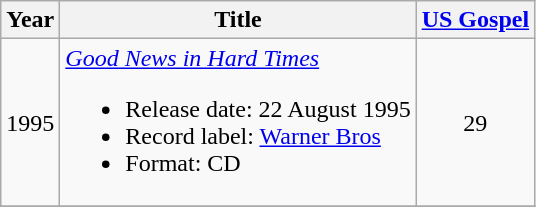<table class="wikitable" style="text-align:center;">
<tr>
<th>Year</th>
<th>Title</th>
<th><a href='#'>US Gospel</a></th>
</tr>
<tr>
<td style="text-align:center;" rowspan="1">1995</td>
<td align="left"><em><a href='#'>Good News in Hard Times</a></em><br><ul><li>Release date: 22 August 1995</li><li>Record label: <a href='#'>Warner Bros</a></li><li>Format: CD</li></ul></td>
<td>29</td>
</tr>
<tr>
</tr>
</table>
